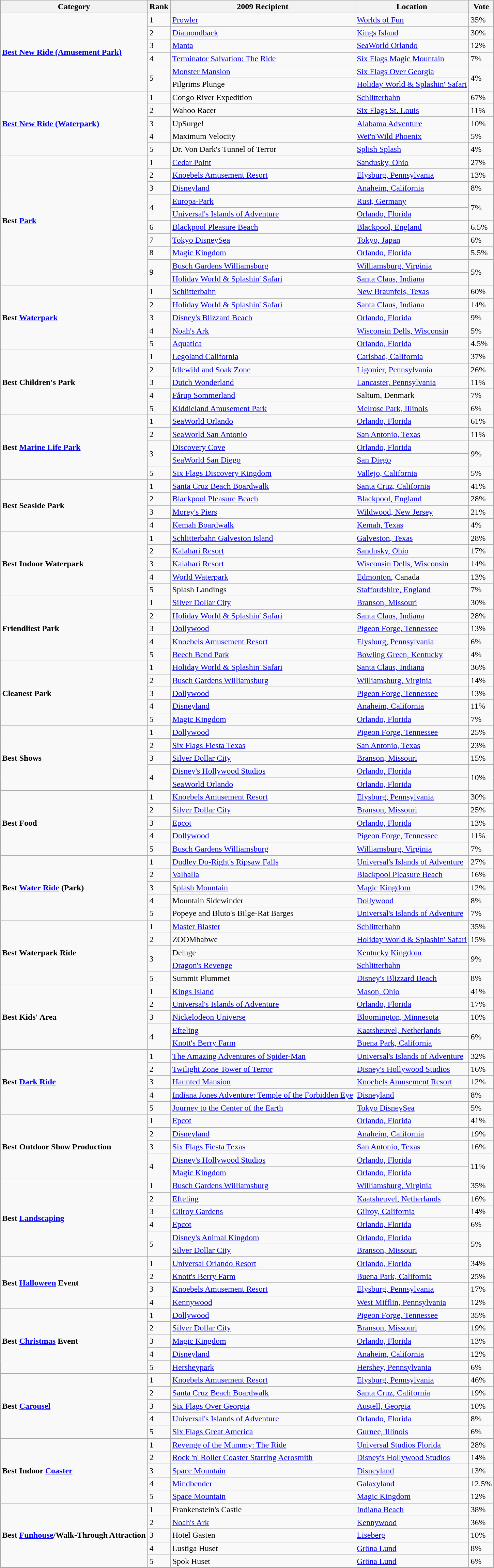<table class= "wikitable sortable" style="margin:1em auto;">
<tr>
<th>Category</th>
<th>Rank</th>
<th>2009 Recipient</th>
<th>Location</th>
<th>Vote</th>
</tr>
<tr>
<td rowspan="6"><strong><a href='#'>Best New Ride (Amusement Park)</a></strong></td>
<td>1</td>
<td><a href='#'>Prowler</a></td>
<td><a href='#'>Worlds of Fun</a></td>
<td>35%</td>
</tr>
<tr>
<td>2</td>
<td><a href='#'>Diamondback</a></td>
<td><a href='#'>Kings Island</a></td>
<td>30%</td>
</tr>
<tr>
<td>3</td>
<td><a href='#'>Manta</a></td>
<td><a href='#'>SeaWorld Orlando</a></td>
<td>12%</td>
</tr>
<tr>
<td>4</td>
<td><a href='#'>Terminator Salvation: The Ride</a></td>
<td><a href='#'>Six Flags Magic Mountain</a></td>
<td>7%</td>
</tr>
<tr>
<td rowspan="2">5</td>
<td><a href='#'>Monster Mansion</a></td>
<td><a href='#'>Six Flags Over Georgia</a></td>
<td rowspan="2">4%</td>
</tr>
<tr>
<td>Pilgrims Plunge</td>
<td><a href='#'>Holiday World & Splashin' Safari</a></td>
</tr>
<tr>
<td rowspan="5"><strong><a href='#'>Best New Ride (Waterpark)</a></strong></td>
<td>1</td>
<td>Congo River Expedition</td>
<td><a href='#'>Schlitterbahn</a></td>
<td>67%</td>
</tr>
<tr>
<td>2</td>
<td>Wahoo Racer</td>
<td><a href='#'>Six Flags St. Louis</a></td>
<td>11%</td>
</tr>
<tr>
<td>3</td>
<td>UpSurge!</td>
<td><a href='#'>Alabama Adventure</a></td>
<td>10%</td>
</tr>
<tr>
<td>4</td>
<td>Maximum Velocity</td>
<td><a href='#'>Wet'n'Wild Phoenix</a></td>
<td>5%</td>
</tr>
<tr>
<td>5</td>
<td>Dr. Von Dark's Tunnel of Terror</td>
<td><a href='#'>Splish Splash</a></td>
<td>4%</td>
</tr>
<tr>
<td rowspan="10"><strong>Best <a href='#'>Park</a></strong></td>
<td>1</td>
<td><a href='#'>Cedar Point</a></td>
<td><a href='#'>Sandusky, Ohio</a></td>
<td>27%</td>
</tr>
<tr>
<td>2</td>
<td><a href='#'>Knoebels Amusement Resort</a></td>
<td><a href='#'>Elysburg, Pennsylvania</a></td>
<td>13%</td>
</tr>
<tr>
<td>3</td>
<td><a href='#'>Disneyland</a></td>
<td><a href='#'>Anaheim, California</a></td>
<td>8%</td>
</tr>
<tr>
<td rowspan="2">4</td>
<td><a href='#'>Europa-Park</a></td>
<td><a href='#'>Rust, Germany</a></td>
<td rowspan="2">7%</td>
</tr>
<tr>
<td><a href='#'>Universal's Islands of Adventure</a></td>
<td><a href='#'>Orlando, Florida</a></td>
</tr>
<tr>
<td>6</td>
<td><a href='#'>Blackpool Pleasure Beach</a></td>
<td><a href='#'>Blackpool, England</a></td>
<td>6.5%</td>
</tr>
<tr>
<td>7</td>
<td><a href='#'>Tokyo DisneySea</a></td>
<td><a href='#'>Tokyo, Japan</a></td>
<td>6%</td>
</tr>
<tr>
<td>8</td>
<td><a href='#'>Magic Kingdom</a></td>
<td><a href='#'>Orlando, Florida</a></td>
<td>5.5%</td>
</tr>
<tr>
<td rowspan="2">9</td>
<td><a href='#'>Busch Gardens Williamsburg</a></td>
<td><a href='#'>Williamsburg, Virginia</a></td>
<td rowspan="2">5%</td>
</tr>
<tr>
<td><a href='#'>Holiday World & Splashin' Safari</a></td>
<td><a href='#'>Santa Claus, Indiana</a></td>
</tr>
<tr>
<td rowspan="5"><strong>Best <a href='#'>Waterpark</a></strong></td>
<td>1</td>
<td><a href='#'>Schlitterbahn</a></td>
<td><a href='#'>New Braunfels, Texas</a></td>
<td>60%</td>
</tr>
<tr>
<td>2</td>
<td><a href='#'>Holiday World & Splashin' Safari</a></td>
<td><a href='#'>Santa Claus, Indiana</a></td>
<td>14%</td>
</tr>
<tr>
<td>3</td>
<td><a href='#'>Disney's Blizzard Beach</a></td>
<td><a href='#'>Orlando, Florida</a></td>
<td>9%</td>
</tr>
<tr>
<td>4</td>
<td><a href='#'>Noah's Ark</a></td>
<td><a href='#'>Wisconsin Dells, Wisconsin</a></td>
<td>5%</td>
</tr>
<tr>
<td>5</td>
<td><a href='#'>Aquatica</a></td>
<td><a href='#'>Orlando, Florida</a></td>
<td>4.5%</td>
</tr>
<tr>
<td rowspan="5"><strong>Best Children's Park</strong></td>
<td>1</td>
<td><a href='#'>Legoland California</a></td>
<td><a href='#'>Carlsbad, California</a></td>
<td>37%</td>
</tr>
<tr>
<td>2</td>
<td><a href='#'>Idlewild and Soak Zone</a></td>
<td><a href='#'>Ligonier, Pennsylvania</a></td>
<td>26%</td>
</tr>
<tr>
<td>3</td>
<td><a href='#'>Dutch Wonderland</a></td>
<td><a href='#'>Lancaster, Pennsylvania</a></td>
<td>11%</td>
</tr>
<tr>
<td>4</td>
<td><a href='#'>Fårup Sommerland</a></td>
<td>Saltum, Denmark</td>
<td>7%</td>
</tr>
<tr>
<td>5</td>
<td><a href='#'>Kiddieland Amusement Park</a></td>
<td><a href='#'>Melrose Park, Illinois</a></td>
<td>6%</td>
</tr>
<tr>
<td rowspan="5"><strong>Best <a href='#'>Marine Life Park</a></strong></td>
<td>1</td>
<td><a href='#'>SeaWorld Orlando</a></td>
<td><a href='#'>Orlando, Florida</a></td>
<td>61%</td>
</tr>
<tr>
<td>2</td>
<td><a href='#'>SeaWorld San Antonio</a></td>
<td><a href='#'>San Antonio, Texas</a></td>
<td>11%</td>
</tr>
<tr>
<td rowspan="2">3</td>
<td><a href='#'>Discovery Cove</a></td>
<td><a href='#'>Orlando, Florida</a></td>
<td rowspan="2">9%</td>
</tr>
<tr>
<td><a href='#'>SeaWorld San Diego</a></td>
<td><a href='#'>San Diego</a></td>
</tr>
<tr>
<td>5</td>
<td><a href='#'>Six Flags Discovery Kingdom</a></td>
<td><a href='#'>Vallejo, California</a></td>
<td>5%</td>
</tr>
<tr>
<td rowspan="4"><strong>Best Seaside Park</strong></td>
<td>1</td>
<td><a href='#'>Santa Cruz Beach Boardwalk</a></td>
<td><a href='#'>Santa Cruz, California</a></td>
<td>41%</td>
</tr>
<tr>
<td>2</td>
<td><a href='#'>Blackpool Pleasure Beach</a></td>
<td><a href='#'>Blackpool, England</a></td>
<td>28%</td>
</tr>
<tr>
<td>3</td>
<td><a href='#'>Morey's Piers</a></td>
<td><a href='#'>Wildwood, New Jersey</a></td>
<td>21%</td>
</tr>
<tr>
<td>4</td>
<td><a href='#'>Kemah Boardwalk</a></td>
<td><a href='#'>Kemah, Texas</a></td>
<td>4%</td>
</tr>
<tr>
<td rowspan="5"><strong>Best Indoor Waterpark</strong></td>
<td>1</td>
<td><a href='#'>Schlitterbahn Galveston Island</a></td>
<td><a href='#'>Galveston, Texas</a></td>
<td>28%</td>
</tr>
<tr>
<td>2</td>
<td><a href='#'>Kalahari Resort</a></td>
<td><a href='#'>Sandusky, Ohio</a></td>
<td>17%</td>
</tr>
<tr>
<td>3</td>
<td><a href='#'>Kalahari Resort</a></td>
<td><a href='#'>Wisconsin Dells, Wisconsin</a></td>
<td>14%</td>
</tr>
<tr>
<td>4</td>
<td><a href='#'>World Waterpark</a></td>
<td><a href='#'>Edmonton</a>, Canada</td>
<td>13%</td>
</tr>
<tr>
<td>5</td>
<td>Splash Landings</td>
<td><a href='#'>Staffordshire, England</a></td>
<td>7%</td>
</tr>
<tr>
<td rowspan="5"><strong>Friendliest Park</strong></td>
<td>1</td>
<td><a href='#'>Silver Dollar City</a></td>
<td><a href='#'>Branson, Missouri</a></td>
<td>30%</td>
</tr>
<tr>
<td>2</td>
<td><a href='#'>Holiday World & Splashin' Safari</a></td>
<td><a href='#'>Santa Claus, Indiana</a></td>
<td>28%</td>
</tr>
<tr>
<td>3</td>
<td><a href='#'>Dollywood</a></td>
<td><a href='#'>Pigeon Forge, Tennessee</a></td>
<td>13%</td>
</tr>
<tr>
<td>4</td>
<td><a href='#'>Knoebels Amusement Resort</a></td>
<td><a href='#'>Elysburg, Pennsylvania</a></td>
<td>6%</td>
</tr>
<tr>
<td>5</td>
<td><a href='#'>Beech Bend Park</a></td>
<td><a href='#'>Bowling Green, Kentucky</a></td>
<td>4%</td>
</tr>
<tr>
<td rowspan="5"><strong>Cleanest Park</strong></td>
<td>1</td>
<td><a href='#'>Holiday World & Splashin' Safari</a></td>
<td><a href='#'>Santa Claus, Indiana</a></td>
<td>36%</td>
</tr>
<tr>
<td>2</td>
<td><a href='#'>Busch Gardens Williamsburg</a></td>
<td><a href='#'>Williamsburg, Virginia</a></td>
<td>14%</td>
</tr>
<tr>
<td>3</td>
<td><a href='#'>Dollywood</a></td>
<td><a href='#'>Pigeon Forge, Tennessee</a></td>
<td>13%</td>
</tr>
<tr>
<td>4</td>
<td><a href='#'>Disneyland</a></td>
<td><a href='#'>Anaheim, California</a></td>
<td>11%</td>
</tr>
<tr>
<td>5</td>
<td><a href='#'>Magic Kingdom</a></td>
<td><a href='#'>Orlando, Florida</a></td>
<td>7%</td>
</tr>
<tr>
<td rowspan="5"><strong>Best Shows</strong></td>
<td>1</td>
<td><a href='#'>Dollywood</a></td>
<td><a href='#'>Pigeon Forge, Tennessee</a></td>
<td>25%</td>
</tr>
<tr>
<td>2</td>
<td><a href='#'>Six Flags Fiesta Texas</a></td>
<td><a href='#'>San Antonio, Texas</a></td>
<td>23%</td>
</tr>
<tr>
<td>3</td>
<td><a href='#'>Silver Dollar City</a></td>
<td><a href='#'>Branson, Missouri</a></td>
<td>15%</td>
</tr>
<tr>
<td rowspan="2">4</td>
<td><a href='#'>Disney's Hollywood Studios</a></td>
<td><a href='#'>Orlando, Florida</a></td>
<td rowspan="2">10%</td>
</tr>
<tr>
<td><a href='#'>SeaWorld Orlando</a></td>
<td><a href='#'>Orlando, Florida</a></td>
</tr>
<tr>
<td rowspan="5"><strong>Best Food</strong></td>
<td>1</td>
<td><a href='#'>Knoebels Amusement Resort</a></td>
<td><a href='#'>Elysburg, Pennsylvania</a></td>
<td>30%</td>
</tr>
<tr>
<td>2</td>
<td><a href='#'>Silver Dollar City</a></td>
<td><a href='#'>Branson, Missouri</a></td>
<td>25%</td>
</tr>
<tr>
<td>3</td>
<td><a href='#'>Epcot</a></td>
<td><a href='#'>Orlando, Florida</a></td>
<td>13%</td>
</tr>
<tr>
<td>4</td>
<td><a href='#'>Dollywood</a></td>
<td><a href='#'>Pigeon Forge, Tennessee</a></td>
<td>11%</td>
</tr>
<tr>
<td>5</td>
<td><a href='#'>Busch Gardens Williamsburg</a></td>
<td><a href='#'>Williamsburg, Virginia</a></td>
<td>7%</td>
</tr>
<tr>
<td rowspan="5"><strong>Best <a href='#'>Water Ride</a> (Park)</strong></td>
<td>1</td>
<td><a href='#'>Dudley Do-Right's Ripsaw Falls</a></td>
<td><a href='#'>Universal's Islands of Adventure</a></td>
<td>27%</td>
</tr>
<tr>
<td>2</td>
<td><a href='#'>Valhalla</a></td>
<td><a href='#'>Blackpool Pleasure Beach</a></td>
<td>16%</td>
</tr>
<tr>
<td>3</td>
<td><a href='#'>Splash Mountain</a></td>
<td><a href='#'>Magic Kingdom</a></td>
<td>12%</td>
</tr>
<tr>
<td>4</td>
<td>Mountain Sidewinder</td>
<td><a href='#'>Dollywood</a></td>
<td>8%</td>
</tr>
<tr>
<td>5</td>
<td>Popeye and Bluto's Bilge-Rat Barges</td>
<td><a href='#'>Universal's Islands of Adventure</a></td>
<td>7%</td>
</tr>
<tr>
<td rowspan="5"><strong>Best Waterpark Ride</strong></td>
<td>1</td>
<td><a href='#'>Master Blaster</a></td>
<td><a href='#'>Schlitterbahn</a></td>
<td>35%</td>
</tr>
<tr>
<td>2</td>
<td>ZOOMbabwe</td>
<td><a href='#'>Holiday World & Splashin' Safari</a></td>
<td>15%</td>
</tr>
<tr>
<td rowspan="2">3</td>
<td>Deluge</td>
<td><a href='#'>Kentucky Kingdom</a></td>
<td rowspan="2">9%</td>
</tr>
<tr>
<td><a href='#'>Dragon's Revenge</a></td>
<td><a href='#'>Schlitterbahn</a></td>
</tr>
<tr>
<td>5</td>
<td>Summit Plummet</td>
<td><a href='#'>Disney's Blizzard Beach</a></td>
<td>8%</td>
</tr>
<tr>
<td rowspan="5"><strong>Best Kids' Area</strong></td>
<td>1</td>
<td><a href='#'>Kings Island</a></td>
<td><a href='#'>Mason, Ohio</a></td>
<td>41%</td>
</tr>
<tr>
<td>2</td>
<td><a href='#'>Universal's Islands of Adventure</a></td>
<td><a href='#'>Orlando, Florida</a></td>
<td>17%</td>
</tr>
<tr>
<td>3</td>
<td><a href='#'>Nickelodeon Universe</a></td>
<td><a href='#'>Bloomington, Minnesota</a></td>
<td>10%</td>
</tr>
<tr>
<td rowspan="2">4</td>
<td><a href='#'>Efteling</a></td>
<td><a href='#'>Kaatsheuvel, Netherlands</a></td>
<td rowspan="2">6%</td>
</tr>
<tr>
<td><a href='#'>Knott's Berry Farm</a></td>
<td><a href='#'>Buena Park, California</a></td>
</tr>
<tr>
<td rowspan="5"><strong>Best <a href='#'>Dark Ride</a></strong></td>
<td>1</td>
<td><a href='#'>The Amazing Adventures of Spider-Man</a></td>
<td><a href='#'>Universal's Islands of Adventure</a></td>
<td>32%</td>
</tr>
<tr>
<td>2</td>
<td><a href='#'>Twilight Zone Tower of Terror</a></td>
<td><a href='#'>Disney's Hollywood Studios</a></td>
<td>16%</td>
</tr>
<tr>
<td>3</td>
<td><a href='#'>Haunted Mansion</a></td>
<td><a href='#'>Knoebels Amusement Resort</a></td>
<td>12%</td>
</tr>
<tr>
<td>4</td>
<td><a href='#'>Indiana Jones Adventure: Temple of the Forbidden Eye</a></td>
<td><a href='#'>Disneyland</a></td>
<td>8%</td>
</tr>
<tr>
<td>5</td>
<td><a href='#'>Journey to the Center of the Earth</a></td>
<td><a href='#'>Tokyo DisneySea</a></td>
<td>5%</td>
</tr>
<tr>
<td rowspan="5"><strong>Best Outdoor Show Production</strong></td>
<td>1</td>
<td><a href='#'>Epcot</a></td>
<td><a href='#'>Orlando, Florida</a></td>
<td>41%</td>
</tr>
<tr>
<td>2</td>
<td><a href='#'>Disneyland</a></td>
<td><a href='#'>Anaheim, California</a></td>
<td>19%</td>
</tr>
<tr>
<td>3</td>
<td><a href='#'>Six Flags Fiesta Texas</a></td>
<td><a href='#'>San Antonio, Texas</a></td>
<td>16%</td>
</tr>
<tr>
<td rowspan="2">4</td>
<td><a href='#'>Disney's Hollywood Studios</a></td>
<td><a href='#'>Orlando, Florida</a></td>
<td rowspan="2">11%</td>
</tr>
<tr>
<td><a href='#'>Magic Kingdom</a></td>
<td><a href='#'>Orlando, Florida</a></td>
</tr>
<tr>
<td rowspan="6"><strong>Best <a href='#'>Landscaping</a></strong></td>
<td>1</td>
<td><a href='#'>Busch Gardens Williamsburg</a></td>
<td><a href='#'>Williamsburg, Virginia</a></td>
<td>35%</td>
</tr>
<tr>
<td>2</td>
<td><a href='#'>Efteling</a></td>
<td><a href='#'>Kaatsheuvel, Netherlands</a></td>
<td>16%</td>
</tr>
<tr>
<td>3</td>
<td><a href='#'>Gilroy Gardens</a></td>
<td><a href='#'>Gilroy, California</a></td>
<td>14%</td>
</tr>
<tr>
<td>4</td>
<td><a href='#'>Epcot</a></td>
<td><a href='#'>Orlando, Florida</a></td>
<td>6%</td>
</tr>
<tr>
<td rowspan="2">5</td>
<td><a href='#'>Disney's Animal Kingdom</a></td>
<td><a href='#'>Orlando, Florida</a></td>
<td rowspan="2">5%</td>
</tr>
<tr>
<td><a href='#'>Silver Dollar City</a></td>
<td><a href='#'>Branson, Missouri</a></td>
</tr>
<tr>
<td rowspan="4"><strong>Best <a href='#'>Halloween</a> Event</strong></td>
<td>1</td>
<td><a href='#'>Universal Orlando Resort</a></td>
<td><a href='#'>Orlando, Florida</a></td>
<td>34%</td>
</tr>
<tr>
<td>2</td>
<td><a href='#'>Knott's Berry Farm</a></td>
<td><a href='#'>Buena Park, California</a></td>
<td>25%</td>
</tr>
<tr>
<td>3</td>
<td><a href='#'>Knoebels Amusement Resort</a></td>
<td><a href='#'>Elysburg, Pennsylvania</a></td>
<td>17%</td>
</tr>
<tr>
<td>4</td>
<td><a href='#'>Kennywood</a></td>
<td><a href='#'>West Mifflin, Pennsylvania</a></td>
<td>12%</td>
</tr>
<tr>
<td rowspan="5"><strong>Best <a href='#'>Christmas</a> Event</strong></td>
<td>1</td>
<td><a href='#'>Dollywood</a></td>
<td><a href='#'>Pigeon Forge, Tennessee</a></td>
<td>35%</td>
</tr>
<tr>
<td>2</td>
<td><a href='#'>Silver Dollar City</a></td>
<td><a href='#'>Branson, Missouri</a></td>
<td>19%</td>
</tr>
<tr>
<td>3</td>
<td><a href='#'>Magic Kingdom</a></td>
<td><a href='#'>Orlando, Florida</a></td>
<td>13%</td>
</tr>
<tr>
<td>4</td>
<td><a href='#'>Disneyland</a></td>
<td><a href='#'>Anaheim, California</a></td>
<td>12%</td>
</tr>
<tr>
<td>5</td>
<td><a href='#'>Hersheypark</a></td>
<td><a href='#'>Hershey, Pennsylvania</a></td>
<td>6%</td>
</tr>
<tr>
<td rowspan="5"><strong>Best <a href='#'>Carousel</a></strong></td>
<td>1</td>
<td><a href='#'>Knoebels Amusement Resort</a></td>
<td><a href='#'>Elysburg, Pennsylvania</a></td>
<td>46%</td>
</tr>
<tr>
<td>2</td>
<td><a href='#'>Santa Cruz Beach Boardwalk</a></td>
<td><a href='#'>Santa Cruz, California</a></td>
<td>19%</td>
</tr>
<tr>
<td>3</td>
<td><a href='#'>Six Flags Over Georgia</a></td>
<td><a href='#'>Austell, Georgia</a></td>
<td>10%</td>
</tr>
<tr>
<td>4</td>
<td><a href='#'>Universal's Islands of Adventure</a></td>
<td><a href='#'>Orlando, Florida</a></td>
<td>8%</td>
</tr>
<tr>
<td>5</td>
<td><a href='#'>Six Flags Great America</a></td>
<td><a href='#'>Gurnee, Illinois</a></td>
<td>6%</td>
</tr>
<tr>
<td rowspan="5"><strong>Best Indoor <a href='#'>Coaster</a></strong></td>
<td>1</td>
<td><a href='#'>Revenge of the Mummy: The Ride</a></td>
<td><a href='#'>Universal Studios Florida</a></td>
<td>28%</td>
</tr>
<tr>
<td>2</td>
<td><a href='#'>Rock 'n' Roller Coaster Starring Aerosmith</a></td>
<td><a href='#'>Disney's Hollywood Studios</a></td>
<td>14%</td>
</tr>
<tr>
<td>3</td>
<td><a href='#'>Space Mountain</a></td>
<td><a href='#'>Disneyland</a></td>
<td>13%</td>
</tr>
<tr>
<td>4</td>
<td><a href='#'>Mindbender</a></td>
<td><a href='#'>Galaxyland</a></td>
<td>12.5%</td>
</tr>
<tr>
<td>5</td>
<td><a href='#'>Space Mountain</a></td>
<td><a href='#'>Magic Kingdom</a></td>
<td>12%</td>
</tr>
<tr>
<td rowspan="5"><strong>Best <a href='#'>Funhouse</a>/Walk-Through Attraction</strong></td>
<td>1</td>
<td>Frankenstein's Castle</td>
<td><a href='#'>Indiana Beach</a></td>
<td>38%</td>
</tr>
<tr>
<td>2</td>
<td><a href='#'>Noah's Ark</a></td>
<td><a href='#'>Kennywood</a></td>
<td>36%</td>
</tr>
<tr>
<td>3</td>
<td>Hotel Gasten</td>
<td><a href='#'>Liseberg</a></td>
<td>10%</td>
</tr>
<tr>
<td>4</td>
<td>Lustiga Huset</td>
<td><a href='#'>Gröna Lund</a></td>
<td>8%</td>
</tr>
<tr>
<td>5</td>
<td>Spok Huset</td>
<td><a href='#'>Gröna Lund</a></td>
<td>6%</td>
</tr>
</table>
